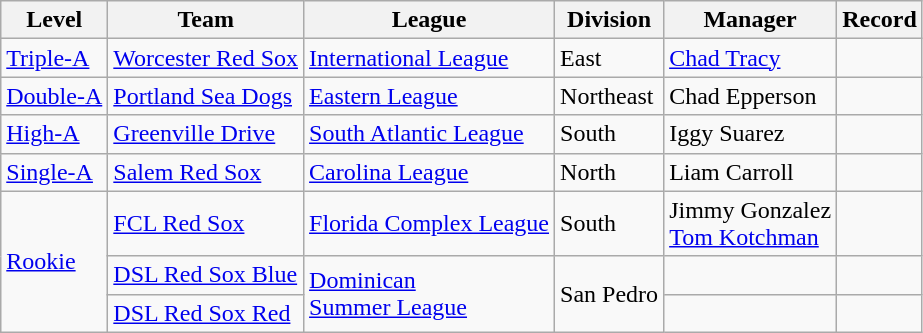<table class="wikitable" style="text-align:left">
<tr>
<th>Level</th>
<th>Team</th>
<th>League</th>
<th>Division</th>
<th>Manager</th>
<th>Record</th>
</tr>
<tr>
<td><a href='#'>Triple-A</a></td>
<td><a href='#'>Worcester Red Sox</a></td>
<td><a href='#'>International League</a></td>
<td>East</td>
<td><a href='#'>Chad Tracy</a></td>
<td></td>
</tr>
<tr>
<td><a href='#'>Double-A</a></td>
<td><a href='#'>Portland Sea Dogs</a></td>
<td><a href='#'>Eastern League</a></td>
<td>Northeast</td>
<td>Chad Epperson</td>
<td></td>
</tr>
<tr>
<td><a href='#'>High-A</a></td>
<td><a href='#'>Greenville Drive</a></td>
<td><a href='#'>South Atlantic League</a></td>
<td>South</td>
<td>Iggy Suarez</td>
<td></td>
</tr>
<tr>
<td><a href='#'>Single-A</a></td>
<td><a href='#'>Salem Red Sox</a></td>
<td><a href='#'>Carolina League</a></td>
<td>North</td>
<td>Liam Carroll</td>
<td></td>
</tr>
<tr>
<td rowspan=3><a href='#'>Rookie</a></td>
<td><a href='#'>FCL Red Sox</a></td>
<td><a href='#'>Florida Complex League</a></td>
<td>South</td>
<td>Jimmy Gonzalez<br><a href='#'>Tom Kotchman</a></td>
<td></td>
</tr>
<tr>
<td><a href='#'>DSL Red Sox Blue</a></td>
<td rowspan=2><a href='#'>Dominican<br>Summer League</a></td>
<td rowspan=2>San Pedro</td>
<td></td>
<td></td>
</tr>
<tr>
<td><a href='#'>DSL Red Sox Red</a></td>
<td></td>
<td></td>
</tr>
</table>
